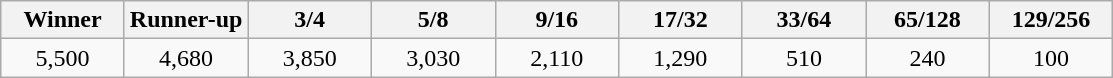<table class="wikitable" style="text-align:center">
<tr>
<th width="75">Winner</th>
<th width="75">Runner-up</th>
<th width="75">3/4</th>
<th width="75">5/8</th>
<th width="75">9/16</th>
<th width="75">17/32</th>
<th width="75">33/64</th>
<th width="75">65/128</th>
<th width="75">129/256</th>
</tr>
<tr>
<td>5,500</td>
<td>4,680</td>
<td>3,850</td>
<td>3,030</td>
<td>2,110</td>
<td>1,290</td>
<td>510</td>
<td>240</td>
<td>100</td>
</tr>
</table>
